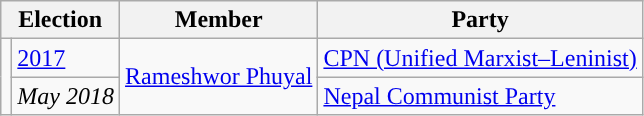<table class="wikitable">
<tr>
<th colspan="2">Election</th>
<th>Member</th>
<th>Party</th>
</tr>
<tr>
<td rowspan="2" style="background-color:"></td>
<td><a href='#'>2017</a></td>
<td rowspan="2"><a href='#'>Rameshwor Phuyal</a></td>
<td><a href='#'>CPN (Unified Marxist–Leninist)</a></td>
</tr>
<tr>
<td><em>May 2018</em></td>
<td><a href='#'>Nepal Communist Party</a></td>
</tr>
</table>
